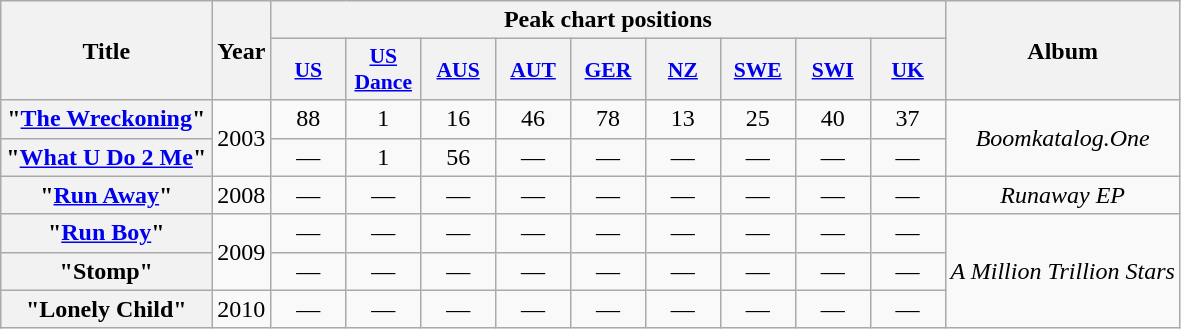<table class="wikitable plainrowheaders" style="text-align:center">
<tr>
<th scope="col" rowspan="2">Title</th>
<th scope="col" rowspan="2">Year</th>
<th scope="col" colspan="9">Peak chart positions</th>
<th scope="col" rowspan="2">Album</th>
</tr>
<tr>
<th scope="col" style="width:3em;font-size:90%"><a href='#'>US</a><br></th>
<th scope="col" style="width:3em;font-size:90%"><a href='#'>US<br>Dance</a><br></th>
<th scope="col" style="width:3em;font-size:90%"><a href='#'>AUS</a><br></th>
<th scope="col" style="width:3em;font-size:90%"><a href='#'>AUT</a><br></th>
<th scope="col" style="width:3em;font-size:90%"><a href='#'>GER</a><br></th>
<th scope="col" style="width:3em;font-size:90%"><a href='#'>NZ</a><br></th>
<th scope="col" style="width:3em;font-size:90%"><a href='#'>SWE</a><br></th>
<th scope="col" style="width:3em;font-size:90%"><a href='#'>SWI</a><br></th>
<th scope="col" style="width:3em;font-size:90%"><a href='#'>UK</a><br></th>
</tr>
<tr>
<th scope="row">"<a href='#'>The Wreckoning</a>"</th>
<td rowspan=2>2003</td>
<td>88</td>
<td>1</td>
<td>16</td>
<td>46</td>
<td>78</td>
<td>13</td>
<td>25</td>
<td>40</td>
<td>37</td>
<td rowspan=2><em>Boomkatalog.One</em></td>
</tr>
<tr>
<th scope="row">"<a href='#'>What U Do 2 Me</a>"</th>
<td>—</td>
<td>1</td>
<td>56</td>
<td>—</td>
<td>—</td>
<td>—</td>
<td>—</td>
<td>—</td>
<td>—</td>
</tr>
<tr>
<th scope="row">"<a href='#'>Run Away</a>"</th>
<td>2008</td>
<td>—</td>
<td>—</td>
<td>—</td>
<td>—</td>
<td>—</td>
<td>—</td>
<td>—</td>
<td>—</td>
<td>—</td>
<td><em>Runaway EP</em></td>
</tr>
<tr>
<th scope="row">"<a href='#'>Run Boy</a>"</th>
<td rowspan=2>2009</td>
<td>—</td>
<td>—</td>
<td>—</td>
<td>—</td>
<td>—</td>
<td>—</td>
<td>—</td>
<td>—</td>
<td>—</td>
<td rowspan=3><em>A Million Trillion Stars</em></td>
</tr>
<tr>
<th scope="row">"Stomp"</th>
<td>—</td>
<td>—</td>
<td>—</td>
<td>—</td>
<td>—</td>
<td>—</td>
<td>—</td>
<td>—</td>
<td>—</td>
</tr>
<tr>
<th scope="row">"Lonely Child"</th>
<td>2010</td>
<td>—</td>
<td>—</td>
<td>—</td>
<td>—</td>
<td>—</td>
<td>—</td>
<td>—</td>
<td>—</td>
<td>—</td>
</tr>
</table>
